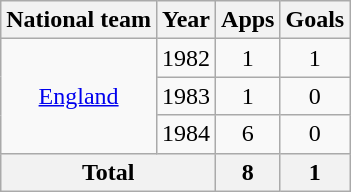<table class="wikitable" style="text-align:center">
<tr>
<th>National team</th>
<th>Year</th>
<th>Apps</th>
<th>Goals</th>
</tr>
<tr>
<td rowspan="3"><a href='#'>England</a></td>
<td>1982</td>
<td>1</td>
<td>1</td>
</tr>
<tr>
<td>1983</td>
<td>1</td>
<td>0</td>
</tr>
<tr>
<td>1984</td>
<td>6</td>
<td>0</td>
</tr>
<tr>
<th colspan="2">Total</th>
<th>8</th>
<th>1</th>
</tr>
</table>
